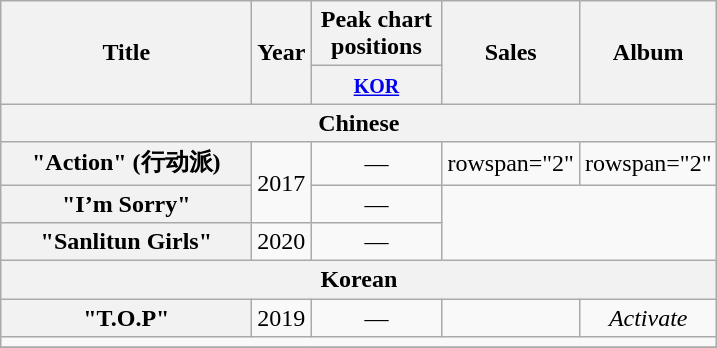<table class="wikitable plainrowheaders" style="text-align:center;">
<tr>
<th scope="col" rowspan="2" style="width:10em;">Title</th>
<th scope="col" rowspan="2">Year</th>
<th scope="col" colspan="1" style="width:5em;">Peak chart positions</th>
<th scope="col" rowspan="2">Sales</th>
<th scope="col" rowspan="2">Album</th>
</tr>
<tr>
<th><small><a href='#'>KOR</a></small><br></th>
</tr>
<tr>
<th colspan="5">Chinese</th>
</tr>
<tr>
<th scope="row">"Action" (行动派)</th>
<td rowspan="2">2017</td>
<td>—</td>
<td>rowspan="2" </td>
<td>rowspan="2" </td>
</tr>
<tr>
<th scope="row">"I’m Sorry"</th>
<td>—</td>
</tr>
<tr>
<th scope="row">"Sanlitun Girls"</th>
<td>2020</td>
<td>—</td>
</tr>
<tr>
<th colspan="5">Korean</th>
</tr>
<tr>
<th scope="row">"T.O.P"</th>
<td>2019</td>
<td>—</td>
<td></td>
<td><em>Activate</em></td>
</tr>
<tr>
<td colspan="5"></td>
</tr>
<tr>
</tr>
</table>
